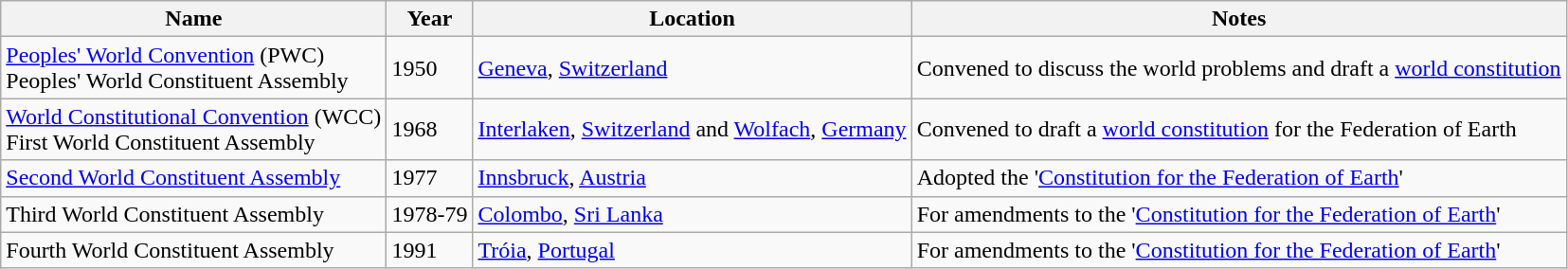<table class="wikitable sortable">
<tr>
<th>Name</th>
<th>Year</th>
<th>Location</th>
<th>Notes</th>
</tr>
<tr>
<td><a href='#'>Peoples' World Convention</a> (PWC)<br>Peoples' World Constituent Assembly</td>
<td>1950</td>
<td><a href='#'>Geneva</a>, <a href='#'>Switzerland</a></td>
<td>Convened to discuss the world problems and draft a <a href='#'>world constitution</a></td>
</tr>
<tr>
<td><a href='#'>World Constitutional Convention</a> (WCC)<br>First World Constituent Assembly</td>
<td>1968</td>
<td><a href='#'>Interlaken</a>, <a href='#'>Switzerland</a> and <a href='#'>Wolfach</a>, <a href='#'>Germany</a></td>
<td>Convened to draft a <a href='#'>world constitution</a> for the Federation of Earth</td>
</tr>
<tr>
<td><a href='#'>Second World Constituent Assembly</a></td>
<td>1977</td>
<td><a href='#'>Innsbruck</a>, <a href='#'>Austria</a></td>
<td>Adopted the '<a href='#'>Constitution for the Federation of Earth</a>'</td>
</tr>
<tr>
<td>Third World Constituent Assembly</td>
<td>1978-79</td>
<td><a href='#'>Colombo</a>, <a href='#'>Sri Lanka</a></td>
<td>For amendments to the '<a href='#'>Constitution for the Federation of Earth</a>'</td>
</tr>
<tr>
<td>Fourth World Constituent Assembly</td>
<td>1991</td>
<td><a href='#'>Tróia</a>, <a href='#'>Portugal</a></td>
<td>For amendments to the '<a href='#'>Constitution for the Federation of Earth</a>'</td>
</tr>
</table>
